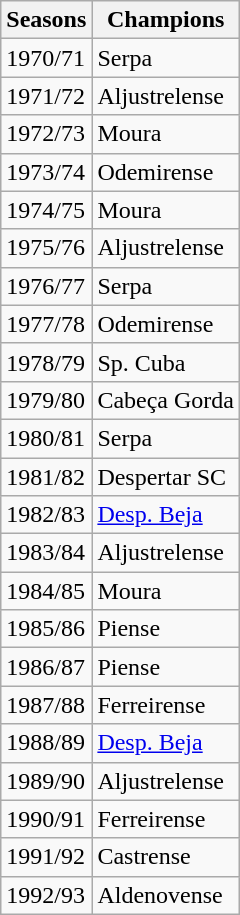<table class="wikitable" style="text-align:left">
<tr>
<th style= width="80px">Seasons</th>
<th style= width="200px">Champions</th>
</tr>
<tr>
<td>1970/71</td>
<td>Serpa</td>
</tr>
<tr>
<td>1971/72</td>
<td>Aljustrelense</td>
</tr>
<tr>
<td>1972/73</td>
<td>Moura</td>
</tr>
<tr>
<td>1973/74</td>
<td>Odemirense</td>
</tr>
<tr>
<td>1974/75</td>
<td>Moura</td>
</tr>
<tr>
<td>1975/76</td>
<td>Aljustrelense</td>
</tr>
<tr>
<td>1976/77</td>
<td>Serpa</td>
</tr>
<tr>
<td>1977/78</td>
<td>Odemirense</td>
</tr>
<tr>
<td>1978/79</td>
<td>Sp. Cuba</td>
</tr>
<tr>
<td>1979/80</td>
<td>Cabeça Gorda</td>
</tr>
<tr>
<td>1980/81</td>
<td>Serpa</td>
</tr>
<tr>
<td>1981/82</td>
<td>Despertar SC</td>
</tr>
<tr>
<td>1982/83</td>
<td><a href='#'>Desp. Beja</a></td>
</tr>
<tr>
<td>1983/84</td>
<td>Aljustrelense</td>
</tr>
<tr>
<td>1984/85</td>
<td>Moura</td>
</tr>
<tr>
<td>1985/86</td>
<td>Piense</td>
</tr>
<tr>
<td>1986/87</td>
<td>Piense</td>
</tr>
<tr>
<td>1987/88</td>
<td>Ferreirense</td>
</tr>
<tr>
<td>1988/89</td>
<td><a href='#'>Desp. Beja</a></td>
</tr>
<tr>
<td>1989/90</td>
<td>Aljustrelense</td>
</tr>
<tr>
<td>1990/91</td>
<td>Ferreirense</td>
</tr>
<tr>
<td>1991/92</td>
<td>Castrense</td>
</tr>
<tr>
<td>1992/93</td>
<td>Aldenovense</td>
</tr>
</table>
